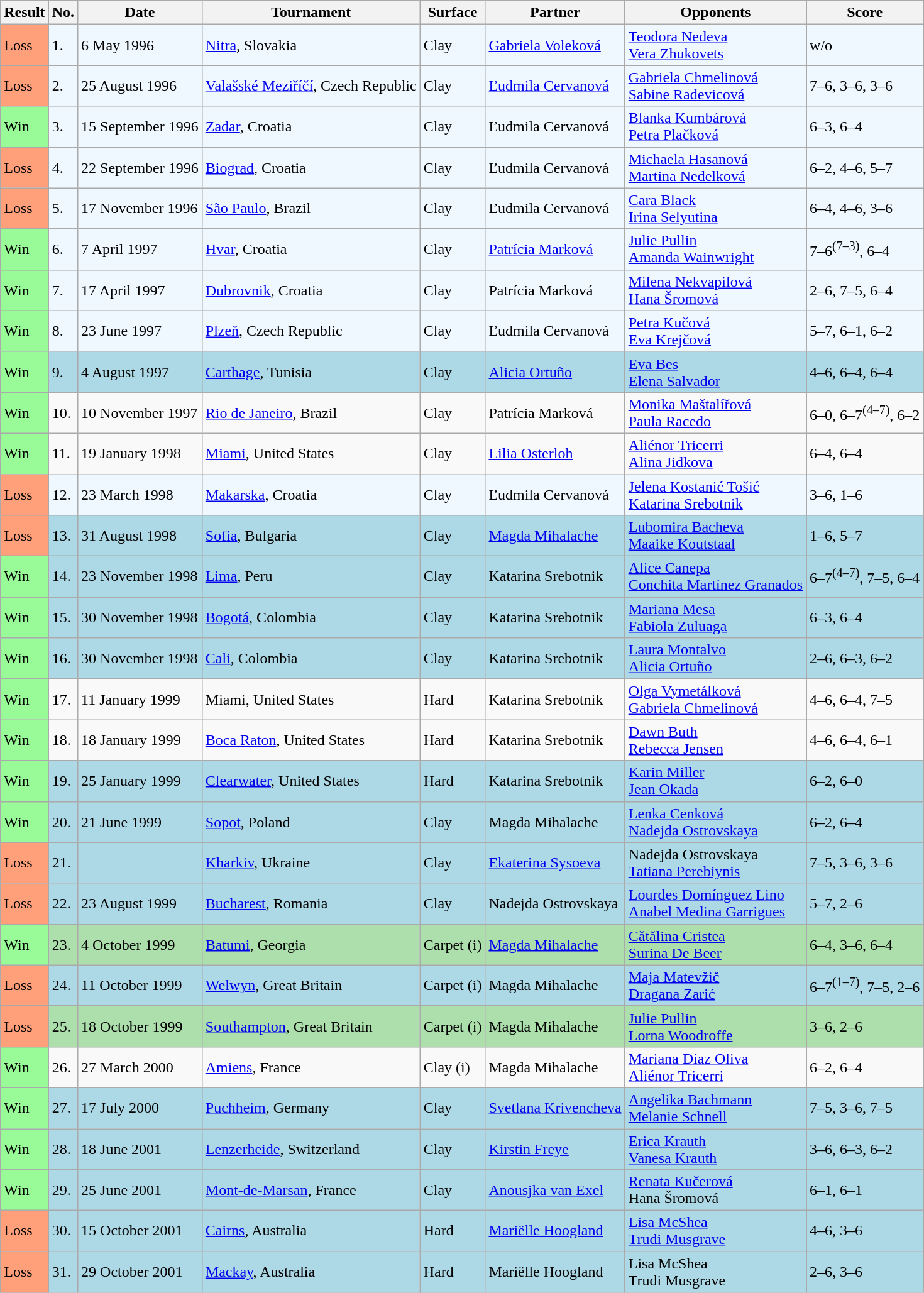<table class="sortable wikitable">
<tr>
<th>Result</th>
<th>No.</th>
<th>Date</th>
<th>Tournament</th>
<th>Surface</th>
<th>Partner</th>
<th>Opponents</th>
<th>Score</th>
</tr>
<tr style="background:#f0f8ff;">
<td style="background:#ffa07a;">Loss</td>
<td>1.</td>
<td>6 May 1996</td>
<td><a href='#'>Nitra</a>, Slovakia</td>
<td>Clay</td>
<td> <a href='#'>Gabriela Voleková</a></td>
<td> <a href='#'>Teodora Nedeva</a> <br>  <a href='#'>Vera Zhukovets</a></td>
<td>w/o</td>
</tr>
<tr style="background:#f0f8ff;">
<td style="background:#ffa07a;">Loss</td>
<td>2.</td>
<td>25 August 1996</td>
<td><a href='#'>Valašské Meziříčí</a>, Czech Republic</td>
<td>Clay</td>
<td> <a href='#'>Ľudmila Cervanová</a></td>
<td> <a href='#'>Gabriela Chmelinová</a> <br>  <a href='#'>Sabine Radevicová</a></td>
<td>7–6, 3–6, 3–6</td>
</tr>
<tr style="background:#f0f8ff;">
<td style="background:#98fb98;">Win</td>
<td>3.</td>
<td>15 September 1996</td>
<td><a href='#'>Zadar</a>, Croatia</td>
<td>Clay</td>
<td> Ľudmila Cervanová</td>
<td> <a href='#'>Blanka Kumbárová</a> <br>  <a href='#'>Petra Plačková</a></td>
<td>6–3, 6–4</td>
</tr>
<tr style="background:#f0f8ff;">
<td style="background:#ffa07a;">Loss</td>
<td>4.</td>
<td>22 September 1996</td>
<td><a href='#'>Biograd</a>, Croatia</td>
<td>Clay</td>
<td> Ľudmila Cervanová</td>
<td> <a href='#'>Michaela Hasanová</a> <br>  <a href='#'>Martina Nedelková</a></td>
<td>6–2, 4–6, 5–7</td>
</tr>
<tr style="background:#f0f8ff;">
<td style="background:#ffa07a;">Loss</td>
<td>5.</td>
<td>17 November 1996</td>
<td><a href='#'>São Paulo</a>, Brazil</td>
<td>Clay</td>
<td> Ľudmila Cervanová</td>
<td> <a href='#'>Cara Black</a> <br>  <a href='#'>Irina Selyutina</a></td>
<td>6–4, 4–6, 3–6</td>
</tr>
<tr style="background:#f0f8ff;">
<td style="background:#98fb98;">Win</td>
<td>6.</td>
<td>7 April 1997</td>
<td><a href='#'>Hvar</a>, Croatia</td>
<td>Clay</td>
<td> <a href='#'>Patrícia Marková</a></td>
<td> <a href='#'>Julie Pullin</a> <br>  <a href='#'>Amanda Wainwright</a></td>
<td>7–6<sup>(7–3)</sup>, 6–4</td>
</tr>
<tr style="background:#f0f8ff;">
<td style="background:#98fb98;">Win</td>
<td>7.</td>
<td>17 April 1997</td>
<td><a href='#'>Dubrovnik</a>, Croatia</td>
<td>Clay</td>
<td> Patrícia Marková</td>
<td> <a href='#'>Milena Nekvapilová</a> <br>  <a href='#'>Hana Šromová</a></td>
<td>2–6, 7–5, 6–4</td>
</tr>
<tr style="background:#f0f8ff;">
<td style="background:#98fb98;">Win</td>
<td>8.</td>
<td>23 June 1997</td>
<td><a href='#'>Plzeň</a>, Czech Republic</td>
<td>Clay</td>
<td> Ľudmila Cervanová</td>
<td> <a href='#'>Petra Kučová</a> <br>  <a href='#'>Eva Krejčová</a></td>
<td>5–7, 6–1, 6–2</td>
</tr>
<tr style="background:lightblue;">
<td style="background:#98fb98;">Win</td>
<td>9.</td>
<td>4 August 1997</td>
<td><a href='#'>Carthage</a>, Tunisia</td>
<td>Clay</td>
<td> <a href='#'>Alicia Ortuño</a></td>
<td> <a href='#'>Eva Bes</a> <br>  <a href='#'>Elena Salvador</a></td>
<td>4–6, 6–4, 6–4</td>
</tr>
<tr>
<td style="background:#98fb98;">Win</td>
<td>10.</td>
<td>10 November 1997</td>
<td><a href='#'>Rio de Janeiro</a>, Brazil</td>
<td>Clay</td>
<td> Patrícia Marková</td>
<td> <a href='#'>Monika Maštalířová</a> <br>  <a href='#'>Paula Racedo</a></td>
<td>6–0, 6–7<sup>(4–7)</sup>, 6–2</td>
</tr>
<tr>
<td style="background:#98fb98;">Win</td>
<td>11.</td>
<td>19 January 1998</td>
<td><a href='#'>Miami</a>, United States</td>
<td>Clay</td>
<td> <a href='#'>Lilia Osterloh</a></td>
<td> <a href='#'>Aliénor Tricerri</a> <br>  <a href='#'>Alina Jidkova</a></td>
<td>6–4, 6–4</td>
</tr>
<tr style="background:#f0f8ff;">
<td style="background:#ffa07a;">Loss</td>
<td>12.</td>
<td>23 March 1998</td>
<td><a href='#'>Makarska</a>, Croatia</td>
<td>Clay</td>
<td> Ľudmila Cervanová</td>
<td> <a href='#'>Jelena Kostanić Tošić</a> <br>  <a href='#'>Katarina Srebotnik</a></td>
<td>3–6, 1–6</td>
</tr>
<tr style="background:lightblue;">
<td style="background:#ffa07a;">Loss</td>
<td>13.</td>
<td>31 August 1998</td>
<td><a href='#'>Sofia</a>, Bulgaria</td>
<td>Clay</td>
<td> <a href='#'>Magda Mihalache</a></td>
<td> <a href='#'>Lubomira Bacheva</a> <br>  <a href='#'>Maaike Koutstaal</a></td>
<td>1–6, 5–7</td>
</tr>
<tr style="background:lightblue;">
<td style="background:#98fb98;">Win</td>
<td>14.</td>
<td>23 November 1998</td>
<td><a href='#'>Lima</a>, Peru</td>
<td>Clay</td>
<td> Katarina Srebotnik</td>
<td> <a href='#'>Alice Canepa</a> <br>  <a href='#'>Conchita Martínez Granados</a></td>
<td>6–7<sup>(4–7)</sup>, 7–5, 6–4</td>
</tr>
<tr style="background:lightblue;">
<td style="background:#98fb98;">Win</td>
<td>15.</td>
<td>30 November 1998</td>
<td><a href='#'>Bogotá</a>, Colombia</td>
<td>Clay</td>
<td> Katarina Srebotnik</td>
<td> <a href='#'>Mariana Mesa</a> <br>  <a href='#'>Fabiola Zuluaga</a></td>
<td>6–3, 6–4</td>
</tr>
<tr style="background:lightblue;">
<td style="background:#98fb98;">Win</td>
<td>16.</td>
<td>30 November 1998</td>
<td><a href='#'>Cali</a>, Colombia</td>
<td>Clay</td>
<td> Katarina Srebotnik</td>
<td> <a href='#'>Laura Montalvo</a> <br>  <a href='#'>Alicia Ortuño</a></td>
<td>2–6, 6–3, 6–2</td>
</tr>
<tr>
<td style="background:#98fb98;">Win</td>
<td>17.</td>
<td>11 January 1999</td>
<td>Miami, United States</td>
<td>Hard</td>
<td> Katarina Srebotnik</td>
<td> <a href='#'>Olga Vymetálková</a> <br>  <a href='#'>Gabriela Chmelinová</a></td>
<td>4–6, 6–4, 7–5</td>
</tr>
<tr>
<td style="background:#98fb98;">Win</td>
<td>18.</td>
<td>18 January 1999</td>
<td><a href='#'>Boca Raton</a>, United States</td>
<td>Hard</td>
<td> Katarina Srebotnik</td>
<td> <a href='#'>Dawn Buth</a> <br>  <a href='#'>Rebecca Jensen</a></td>
<td>4–6, 6–4, 6–1</td>
</tr>
<tr style="background:lightblue;">
<td style="background:#98fb98;">Win</td>
<td>19.</td>
<td>25 January 1999</td>
<td><a href='#'>Clearwater</a>, United States</td>
<td>Hard</td>
<td> Katarina Srebotnik</td>
<td> <a href='#'>Karin Miller</a> <br>  <a href='#'>Jean Okada</a></td>
<td>6–2, 6–0</td>
</tr>
<tr style="background:lightblue;">
<td style="background:#98fb98;">Win</td>
<td>20.</td>
<td>21 June 1999</td>
<td><a href='#'>Sopot</a>, Poland</td>
<td>Clay</td>
<td> Magda Mihalache</td>
<td> <a href='#'>Lenka Cenková</a> <br>  <a href='#'>Nadejda Ostrovskaya</a></td>
<td>6–2, 6–4</td>
</tr>
<tr style="background:lightblue;">
<td style="background:#ffa07a;">Loss</td>
<td>21.</td>
<td></td>
<td><a href='#'>Kharkiv</a>, Ukraine</td>
<td>Clay</td>
<td> <a href='#'>Ekaterina Sysoeva</a></td>
<td> Nadejda Ostrovskaya <br>  <a href='#'>Tatiana Perebiynis</a></td>
<td>7–5, 3–6, 3–6</td>
</tr>
<tr style="background:lightblue;">
<td style="background:#ffa07a;">Loss</td>
<td>22.</td>
<td>23 August 1999</td>
<td><a href='#'>Bucharest</a>, Romania</td>
<td>Clay</td>
<td> Nadejda Ostrovskaya</td>
<td> <a href='#'>Lourdes Domínguez Lino</a> <br>  <a href='#'>Anabel Medina Garrigues</a></td>
<td>5–7, 2–6</td>
</tr>
<tr style="background:#addfad;">
<td style="background:#98fb98;">Win</td>
<td>23.</td>
<td>4 October 1999</td>
<td><a href='#'>Batumi</a>, Georgia</td>
<td>Carpet (i)</td>
<td> <a href='#'>Magda Mihalache</a></td>
<td> <a href='#'>Cătălina Cristea</a> <br>  <a href='#'>Surina De Beer</a></td>
<td>6–4, 3–6, 6–4</td>
</tr>
<tr style="background:lightblue;">
<td style="background:#ffa07a;">Loss</td>
<td>24.</td>
<td>11 October 1999</td>
<td><a href='#'>Welwyn</a>, Great Britain</td>
<td>Carpet (i)</td>
<td> Magda Mihalache</td>
<td> <a href='#'>Maja Matevžič</a> <br>  <a href='#'>Dragana Zarić</a></td>
<td>6–7<sup>(1–7)</sup>, 7–5, 2–6</td>
</tr>
<tr style="background:#addfad;">
<td style="background:#ffa07a;">Loss</td>
<td>25.</td>
<td>18 October 1999</td>
<td><a href='#'>Southampton</a>, Great Britain</td>
<td>Carpet (i)</td>
<td> Magda Mihalache</td>
<td> <a href='#'>Julie Pullin</a> <br>  <a href='#'>Lorna Woodroffe</a></td>
<td>3–6, 2–6</td>
</tr>
<tr>
<td style="background:#98fb98;">Win</td>
<td>26.</td>
<td>27 March 2000</td>
<td><a href='#'>Amiens</a>, France</td>
<td>Clay (i)</td>
<td> Magda Mihalache</td>
<td> <a href='#'>Mariana Díaz Oliva</a> <br>  <a href='#'>Aliénor Tricerri</a></td>
<td>6–2, 6–4</td>
</tr>
<tr bgcolor="lightblue">
<td style="background:#98fb98;">Win</td>
<td>27.</td>
<td>17 July 2000</td>
<td><a href='#'>Puchheim</a>, Germany</td>
<td>Clay</td>
<td> <a href='#'>Svetlana Krivencheva</a></td>
<td> <a href='#'>Angelika Bachmann</a> <br>  <a href='#'>Melanie Schnell</a></td>
<td>7–5, 3–6, 7–5</td>
</tr>
<tr bgcolor="lightblue">
<td style="background:#98fb98;">Win</td>
<td>28.</td>
<td>18 June 2001</td>
<td><a href='#'>Lenzerheide</a>, Switzerland</td>
<td>Clay</td>
<td> <a href='#'>Kirstin Freye</a></td>
<td> <a href='#'>Erica Krauth</a> <br>  <a href='#'>Vanesa Krauth</a></td>
<td>3–6, 6–3, 6–2</td>
</tr>
<tr bgcolor="lightblue">
<td style="background:#98fb98;">Win</td>
<td>29.</td>
<td>25 June 2001</td>
<td><a href='#'>Mont-de-Marsan</a>, France</td>
<td>Clay</td>
<td> <a href='#'>Anousjka van Exel</a></td>
<td> <a href='#'>Renata Kučerová</a> <br>  Hana Šromová</td>
<td>6–1, 6–1</td>
</tr>
<tr style="background:lightblue;">
<td style="background:#ffa07a;">Loss</td>
<td>30.</td>
<td>15 October 2001</td>
<td><a href='#'>Cairns</a>, Australia</td>
<td>Hard</td>
<td> <a href='#'>Mariëlle Hoogland</a></td>
<td> <a href='#'>Lisa McShea</a> <br>  <a href='#'>Trudi Musgrave</a></td>
<td>4–6, 3–6</td>
</tr>
<tr style="background:lightblue;">
<td style="background:#ffa07a;">Loss</td>
<td>31.</td>
<td>29 October 2001</td>
<td><a href='#'>Mackay</a>, Australia</td>
<td>Hard</td>
<td> Mariëlle Hoogland</td>
<td> Lisa McShea <br>  Trudi Musgrave</td>
<td>2–6, 3–6</td>
</tr>
</table>
